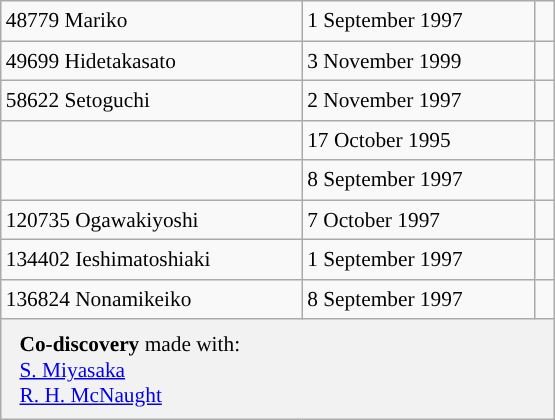<table class="wikitable" style="font-size: 89%; float: left; width: 26em; margin-right: 1em; height: 280px;">
<tr>
<td>48779 Mariko</td>
<td>1 September 1997</td>
<td></td>
</tr>
<tr>
<td>49699 Hidetakasato</td>
<td>3 November 1999</td>
<td></td>
</tr>
<tr>
<td>58622 Setoguchi</td>
<td>2 November 1997</td>
<td> </td>
</tr>
<tr>
<td></td>
<td>17 October 1995</td>
<td></td>
</tr>
<tr>
<td></td>
<td>8 September 1997</td>
<td></td>
</tr>
<tr>
<td>120735 Ogawakiyoshi</td>
<td>7 October 1997</td>
<td></td>
</tr>
<tr>
<td>134402 Ieshimatoshiaki</td>
<td>1 September 1997</td>
<td></td>
</tr>
<tr>
<td>136824 Nonamikeiko</td>
<td>8 September 1997</td>
<td></td>
</tr>
<tr>
<th colspan=3 style="font-weight: normal; text-align: left; padding: 4px 12px;"><strong>Co-discovery</strong> made with:<br> <a href='#'>S. Miyasaka</a><br> <a href='#'>R. H. McNaught</a></th>
</tr>
</table>
